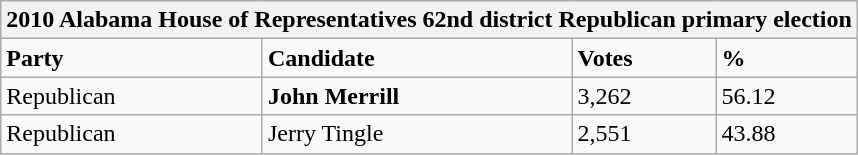<table class="wikitable">
<tr>
<th colspan="4">2010 Alabama House of Representatives 62nd district Republican primary election</th>
</tr>
<tr>
<td><strong>Party</strong></td>
<td><strong>Candidate</strong></td>
<td><strong>Votes</strong></td>
<td><strong>%</strong></td>
</tr>
<tr>
<td>Republican</td>
<td><strong>John Merrill</strong></td>
<td>3,262</td>
<td>56.12</td>
</tr>
<tr>
<td>Republican</td>
<td>Jerry Tingle</td>
<td>2,551</td>
<td>43.88</td>
</tr>
</table>
